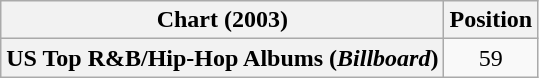<table class="wikitable plainrowheaders" style="text-align:center;">
<tr>
<th scope="col">Chart (2003)</th>
<th scope="col">Position</th>
</tr>
<tr>
<th scope="row">US Top R&B/Hip-Hop Albums (<em>Billboard</em>)</th>
<td>59</td>
</tr>
</table>
